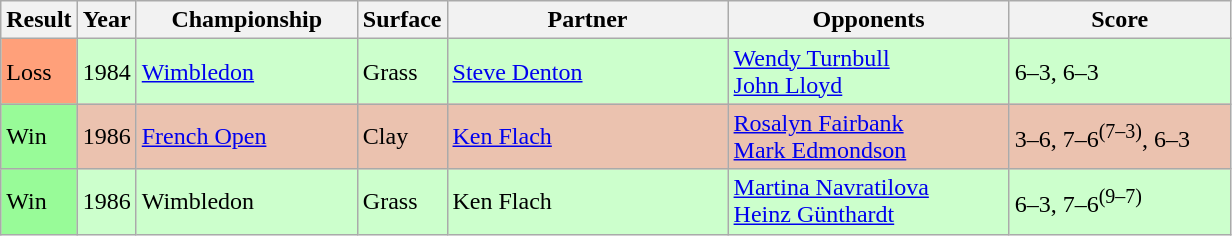<table class="sortable wikitable">
<tr>
<th>Result</th>
<th style="width:30px">Year</th>
<th style="width:140px">Championship</th>
<th style="width:50px">Surface</th>
<th style="width:180px">Partner</th>
<th style="width:180px">Opponents</th>
<th style="width:140px" class="unsortable">Score</th>
</tr>
<tr style="background:#cfc;">
<td style="background:#ffa07a;">Loss</td>
<td>1984</td>
<td><a href='#'>Wimbledon</a></td>
<td>Grass</td>
<td> <a href='#'>Steve Denton</a></td>
<td> <a href='#'>Wendy Turnbull</a> <br>  <a href='#'>John Lloyd</a></td>
<td>6–3, 6–3</td>
</tr>
<tr style="background:#ebc2af;">
<td style="background:#98fb98;">Win</td>
<td>1986</td>
<td><a href='#'>French Open</a></td>
<td>Clay</td>
<td> <a href='#'>Ken Flach</a></td>
<td> <a href='#'>Rosalyn Fairbank</a> <br>  <a href='#'>Mark Edmondson</a></td>
<td>3–6, 7–6<sup>(7–3)</sup>, 6–3</td>
</tr>
<tr style="background:#cfc;">
<td style="background:#98fb98;">Win</td>
<td>1986</td>
<td>Wimbledon</td>
<td>Grass</td>
<td> Ken Flach</td>
<td> <a href='#'>Martina Navratilova</a> <br>  <a href='#'>Heinz Günthardt</a></td>
<td>6–3, 7–6<sup>(9–7)</sup></td>
</tr>
</table>
